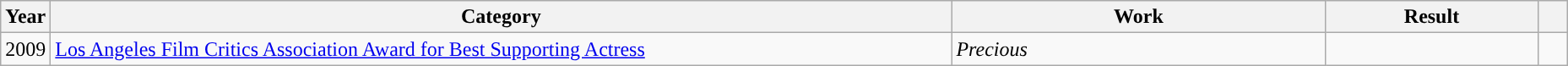<table class="wikitable">
<tr>
<th scope="col" style="width:1em;">Year</th>
<th scope="col" style="width:44em;">Category</th>
<th scope="col" style="width:18em;">Work</th>
<th scope="col" style="width:10em;">Result</th>
<th class="unsortable" style="width:1em;"></th>
</tr>
<tr>
<td>2009</td>
<td><a href='#'>Los Angeles Film Critics Association Award for Best Supporting Actress</a></td>
<td><em>Precious</em></td>
<td></td>
<td></td>
</tr>
</table>
